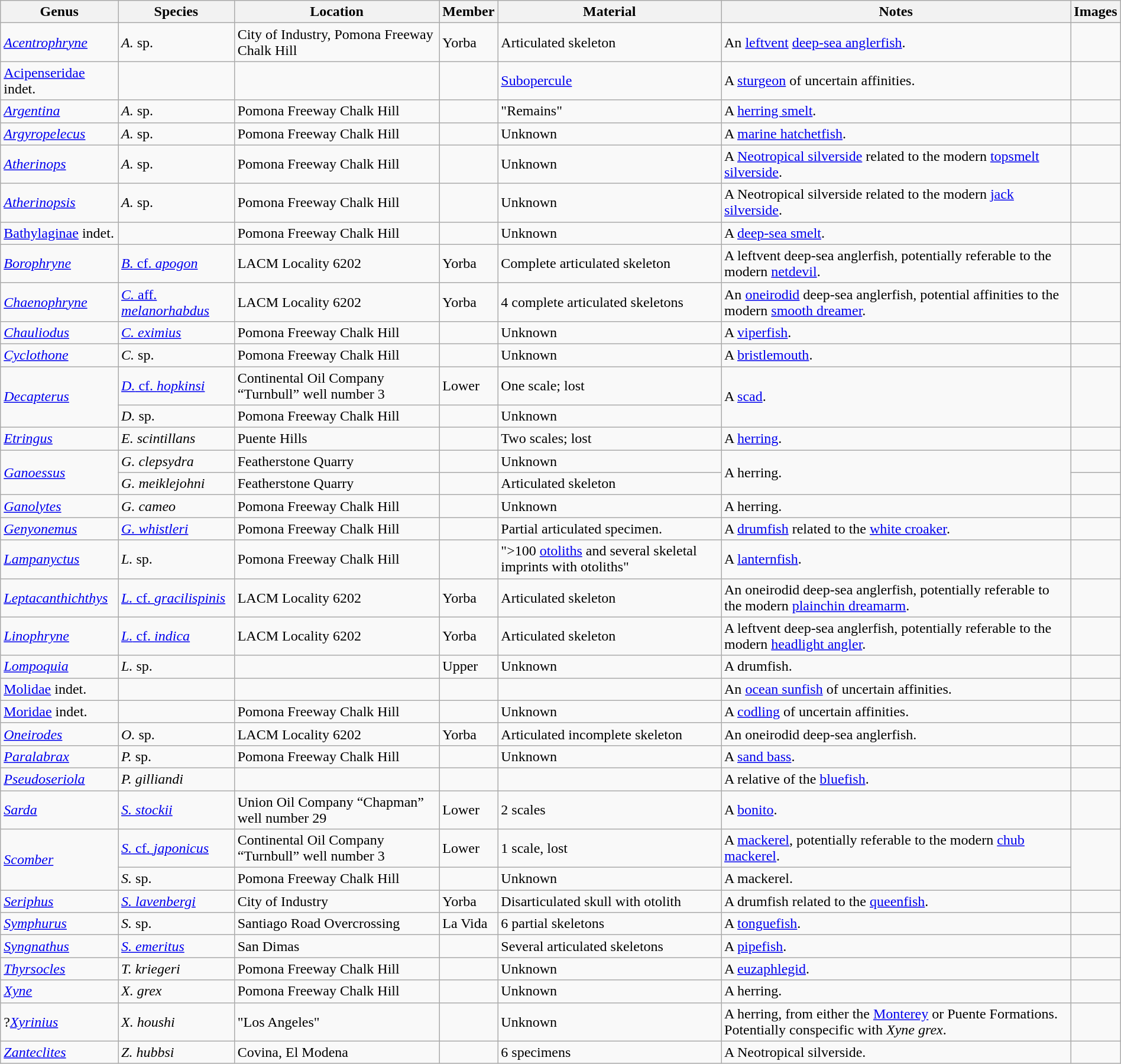<table class="wikitable" width="100%" align="center">
<tr>
<th>Genus</th>
<th>Species</th>
<th>Location</th>
<th>Member</th>
<th>Material</th>
<th>Notes</th>
<th>Images</th>
</tr>
<tr>
<td><em><a href='#'>Acentrophryne</a></em></td>
<td><em>A.</em> sp.</td>
<td>City of Industry, Pomona Freeway Chalk Hill</td>
<td>Yorba</td>
<td>Articulated skeleton</td>
<td>An <a href='#'>leftvent</a> <a href='#'>deep-sea anglerfish</a>.</td>
<td></td>
</tr>
<tr>
<td><a href='#'>Acipenseridae</a> indet.</td>
<td></td>
<td></td>
<td></td>
<td><a href='#'>Subopercule</a></td>
<td>A <a href='#'>sturgeon</a> of uncertain affinities.</td>
<td></td>
</tr>
<tr>
<td><em><a href='#'>Argentina</a></em></td>
<td><em>A.</em> sp.</td>
<td>Pomona Freeway Chalk Hill</td>
<td></td>
<td>"Remains"</td>
<td>A <a href='#'>herring smelt</a>.</td>
<td></td>
</tr>
<tr>
<td><em><a href='#'>Argyropelecus</a></em></td>
<td><em>A.</em> sp.</td>
<td>Pomona Freeway Chalk Hill</td>
<td></td>
<td>Unknown</td>
<td>A <a href='#'>marine hatchetfish</a>.</td>
<td></td>
</tr>
<tr>
<td><em><a href='#'>Atherinops</a></em></td>
<td><em>A.</em> sp.</td>
<td>Pomona Freeway Chalk Hill</td>
<td></td>
<td>Unknown</td>
<td>A <a href='#'>Neotropical silverside</a> related to the modern <a href='#'>topsmelt silverside</a>.</td>
<td></td>
</tr>
<tr>
<td><em><a href='#'>Atherinopsis</a></em></td>
<td><em>A.</em> sp.</td>
<td>Pomona Freeway Chalk Hill</td>
<td></td>
<td>Unknown</td>
<td>A Neotropical silverside related to the modern <a href='#'>jack silverside</a>.</td>
<td></td>
</tr>
<tr>
<td><a href='#'>Bathylaginae</a> indet.</td>
<td></td>
<td>Pomona Freeway Chalk Hill</td>
<td></td>
<td>Unknown</td>
<td>A <a href='#'>deep-sea smelt</a>.</td>
<td></td>
</tr>
<tr>
<td><em><a href='#'>Borophryne</a></em></td>
<td><a href='#'><em>B.</em> cf. <em>apogon</em></a></td>
<td>LACM Locality 6202</td>
<td>Yorba</td>
<td>Complete articulated skeleton</td>
<td>A leftvent deep-sea anglerfish, potentially referable to the modern <a href='#'>netdevil</a>.</td>
<td></td>
</tr>
<tr>
<td><em><a href='#'>Chaenophryne</a></em></td>
<td><a href='#'><em>C.</em> aff. <em>melanorhabdus</em></a></td>
<td>LACM Locality 6202</td>
<td>Yorba</td>
<td>4 complete articulated skeletons</td>
<td>An <a href='#'>oneirodid</a> deep-sea anglerfish, potential affinities to the modern <a href='#'>smooth dreamer</a>.</td>
<td></td>
</tr>
<tr>
<td><em><a href='#'>Chauliodus</a></em></td>
<td><em><a href='#'>C. eximius</a></em></td>
<td>Pomona Freeway Chalk Hill</td>
<td></td>
<td>Unknown</td>
<td>A <a href='#'>viperfish</a>.</td>
<td></td>
</tr>
<tr>
<td><em><a href='#'>Cyclothone</a></em></td>
<td><em>C.</em> sp.</td>
<td>Pomona Freeway Chalk Hill</td>
<td></td>
<td>Unknown</td>
<td>A <a href='#'>bristlemouth</a>.</td>
<td></td>
</tr>
<tr>
<td rowspan="2"><em><a href='#'>Decapterus</a></em></td>
<td><a href='#'><em>D.</em> cf. <em>hopkinsi</em></a></td>
<td>Continental Oil Company “Turnbull” well number 3</td>
<td>Lower</td>
<td>One scale; lost</td>
<td rowspan="2">A <a href='#'>scad</a>.</td>
<td rowspan="2"></td>
</tr>
<tr>
<td><em>D.</em> sp.</td>
<td>Pomona Freeway Chalk Hill</td>
<td></td>
<td>Unknown</td>
</tr>
<tr>
<td><em><a href='#'>Etringus</a></em></td>
<td><em>E. scintillans</em></td>
<td>Puente Hills</td>
<td></td>
<td>Two scales; lost</td>
<td>A <a href='#'>herring</a>.</td>
<td></td>
</tr>
<tr>
<td rowspan="2"><em><a href='#'>Ganoessus</a></em></td>
<td><em>G. clepsydra</em></td>
<td>Featherstone Quarry</td>
<td></td>
<td>Unknown</td>
<td rowspan="2">A herring.</td>
<td></td>
</tr>
<tr>
<td><em>G. meiklejohni</em></td>
<td>Featherstone Quarry</td>
<td></td>
<td>Articulated skeleton</td>
<td></td>
</tr>
<tr>
<td><em><a href='#'>Ganolytes</a></em></td>
<td><em>G. cameo</em></td>
<td>Pomona Freeway Chalk Hill</td>
<td></td>
<td>Unknown</td>
<td>A herring.</td>
<td></td>
</tr>
<tr>
<td><em><a href='#'>Genyonemus</a></em></td>
<td><em><a href='#'>G. whistleri</a></em></td>
<td>Pomona Freeway Chalk Hill</td>
<td></td>
<td>Partial articulated specimen.</td>
<td>A <a href='#'>drumfish</a> related to the <a href='#'>white croaker</a>.</td>
<td></td>
</tr>
<tr>
<td><em><a href='#'>Lampanyctus</a></em></td>
<td><em>L.</em> sp.</td>
<td>Pomona Freeway Chalk Hill</td>
<td></td>
<td>">100 <a href='#'>otoliths</a> and several skeletal imprints with otoliths"</td>
<td>A <a href='#'>lanternfish</a>.</td>
<td></td>
</tr>
<tr>
<td><em><a href='#'>Leptacanthichthys</a></em></td>
<td><a href='#'><em>L.</em> cf. <em>gracilispinis</em></a></td>
<td>LACM Locality 6202</td>
<td>Yorba</td>
<td>Articulated skeleton</td>
<td>An oneirodid deep-sea anglerfish, potentially referable to the modern <a href='#'>plainchin dreamarm</a>.</td>
<td></td>
</tr>
<tr>
<td><em><a href='#'>Linophryne</a></em></td>
<td><a href='#'><em>L.</em> cf. <em>indica</em></a></td>
<td>LACM Locality 6202</td>
<td>Yorba</td>
<td>Articulated skeleton</td>
<td>A leftvent deep-sea anglerfish, potentially referable to the modern <a href='#'>headlight angler</a>.</td>
<td></td>
</tr>
<tr>
<td><em><a href='#'>Lompoquia</a></em></td>
<td><em>L.</em> sp.</td>
<td></td>
<td>Upper</td>
<td>Unknown</td>
<td>A drumfish.</td>
<td></td>
</tr>
<tr>
<td><a href='#'>Molidae</a> indet.</td>
<td></td>
<td></td>
<td></td>
<td></td>
<td>An <a href='#'>ocean sunfish</a> of uncertain affinities.</td>
<td></td>
</tr>
<tr>
<td><a href='#'>Moridae</a> indet.</td>
<td></td>
<td>Pomona Freeway Chalk Hill</td>
<td></td>
<td>Unknown</td>
<td>A <a href='#'>codling</a> of uncertain affinities.</td>
<td></td>
</tr>
<tr>
<td><em><a href='#'>Oneirodes</a></em></td>
<td><em>O.</em> sp.</td>
<td>LACM Locality 6202</td>
<td>Yorba</td>
<td>Articulated incomplete skeleton</td>
<td>An oneirodid deep-sea anglerfish.</td>
<td></td>
</tr>
<tr>
<td><em><a href='#'>Paralabrax</a></em></td>
<td><em>P.</em> sp.</td>
<td>Pomona Freeway Chalk Hill</td>
<td></td>
<td>Unknown</td>
<td>A <a href='#'>sand bass</a>.</td>
<td></td>
</tr>
<tr>
<td><em><a href='#'>Pseudoseriola</a></em></td>
<td><em>P. gilliandi</em></td>
<td></td>
<td></td>
<td></td>
<td>A relative of the <a href='#'>bluefish</a>.</td>
<td></td>
</tr>
<tr>
<td><em><a href='#'>Sarda</a></em></td>
<td><em><a href='#'>S. stockii</a></em></td>
<td>Union Oil Company “Chapman” well number 29</td>
<td>Lower</td>
<td>2 scales</td>
<td>A <a href='#'>bonito</a>.</td>
<td></td>
</tr>
<tr>
<td rowspan="2"><em><a href='#'>Scomber</a></em></td>
<td><a href='#'><em>S.</em> cf. <em>japonicus</em></a></td>
<td>Continental Oil Company “Turnbull” well number 3</td>
<td>Lower</td>
<td>1 scale, lost</td>
<td>A <a href='#'>mackerel</a>, potentially referable to the modern <a href='#'>chub mackerel</a>.</td>
<td rowspan="2"></td>
</tr>
<tr>
<td><em>S.</em> sp.</td>
<td>Pomona Freeway Chalk Hill</td>
<td></td>
<td>Unknown</td>
<td>A mackerel.</td>
</tr>
<tr>
<td><em><a href='#'>Seriphus</a></em></td>
<td><em><a href='#'>S. lavenbergi</a></em></td>
<td>City of Industry</td>
<td>Yorba</td>
<td>Disarticulated skull with otolith</td>
<td>A drumfish related to the <a href='#'>queenfish</a>.</td>
<td></td>
</tr>
<tr>
<td><em><a href='#'>Symphurus</a></em></td>
<td><em>S.</em> sp.</td>
<td>Santiago Road Overcrossing</td>
<td>La Vida</td>
<td>6 partial skeletons</td>
<td>A <a href='#'>tonguefish</a>.</td>
<td></td>
</tr>
<tr>
<td><em><a href='#'>Syngnathus</a></em></td>
<td><em><a href='#'>S. emeritus</a></em></td>
<td>San Dimas</td>
<td></td>
<td>Several articulated skeletons</td>
<td>A <a href='#'>pipefish</a>.</td>
<td></td>
</tr>
<tr>
<td><em><a href='#'>Thyrsocles</a></em></td>
<td><em>T. kriegeri</em></td>
<td>Pomona Freeway Chalk Hill</td>
<td></td>
<td>Unknown</td>
<td>A <a href='#'>euzaphlegid</a>.</td>
<td></td>
</tr>
<tr>
<td><em><a href='#'>Xyne</a></em></td>
<td><em>X. grex</em></td>
<td>Pomona Freeway Chalk Hill</td>
<td></td>
<td>Unknown</td>
<td>A herring.</td>
<td></td>
</tr>
<tr>
<td>?<em><a href='#'>Xyrinius</a></em></td>
<td><em>X. houshi</em></td>
<td>"Los Angeles"</td>
<td></td>
<td>Unknown</td>
<td>A herring, from either the <a href='#'>Monterey</a> or Puente Formations. Potentially conspecific with <em>Xyne grex</em>.</td>
<td></td>
</tr>
<tr>
<td><em><a href='#'>Zanteclites</a></em></td>
<td><em>Z. hubbsi</em></td>
<td>Covina, El Modena</td>
<td></td>
<td>6 specimens</td>
<td>A Neotropical silverside.</td>
<td></td>
</tr>
</table>
